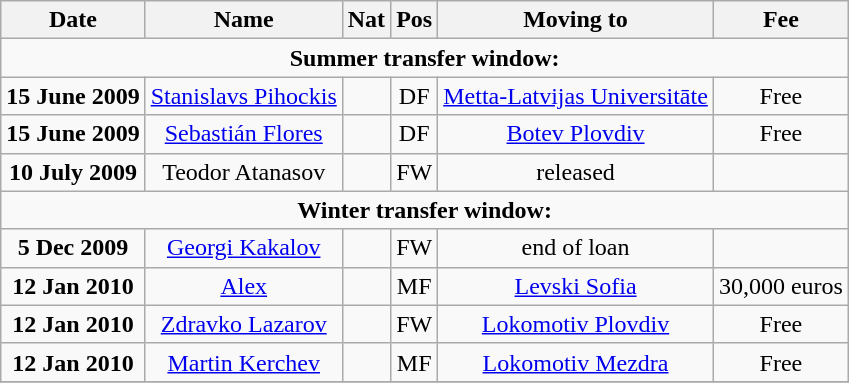<table class="wikitable" style="text-align: center;">
<tr>
<th>Date</th>
<th>Name</th>
<th>Nat</th>
<th>Pos</th>
<th>Moving to</th>
<th>Fee</th>
</tr>
<tr>
<td colspan="14"><strong>Summer transfer window:</strong></td>
</tr>
<tr>
<td><strong>15 June 2009</strong></td>
<td><a href='#'>Stanislavs Pihockis</a></td>
<td></td>
<td>DF</td>
<td><a href='#'>Metta-Latvijas Universitāte</a></td>
<td>Free</td>
</tr>
<tr>
<td><strong>15 June 2009</strong></td>
<td><a href='#'>Sebastián Flores</a></td>
<td></td>
<td>DF</td>
<td><a href='#'>Botev Plovdiv</a></td>
<td>Free</td>
</tr>
<tr>
<td><strong>10 July 2009</strong></td>
<td>Teodor Atanasov</td>
<td></td>
<td>FW</td>
<td>released</td>
<td></td>
</tr>
<tr>
<td colspan="14"><strong>Winter transfer window:</strong></td>
</tr>
<tr>
<td><strong>5 Dec 2009</strong></td>
<td><a href='#'>Georgi Kakalov</a></td>
<td></td>
<td>FW</td>
<td>end of loan</td>
</tr>
<tr>
<td><strong>12 Jan 2010</strong></td>
<td><a href='#'>Alex</a></td>
<td></td>
<td>MF</td>
<td><a href='#'>Levski Sofia</a></td>
<td>30,000 euros</td>
</tr>
<tr>
<td><strong>12 Jan 2010</strong></td>
<td><a href='#'>Zdravko Lazarov</a></td>
<td></td>
<td>FW</td>
<td><a href='#'>Lokomotiv Plovdiv</a></td>
<td>Free</td>
</tr>
<tr>
<td><strong>12 Jan 2010</strong></td>
<td><a href='#'>Martin Kerchev</a></td>
<td></td>
<td>MF</td>
<td><a href='#'>Lokomotiv Mezdra</a></td>
<td>Free</td>
</tr>
<tr>
</tr>
</table>
